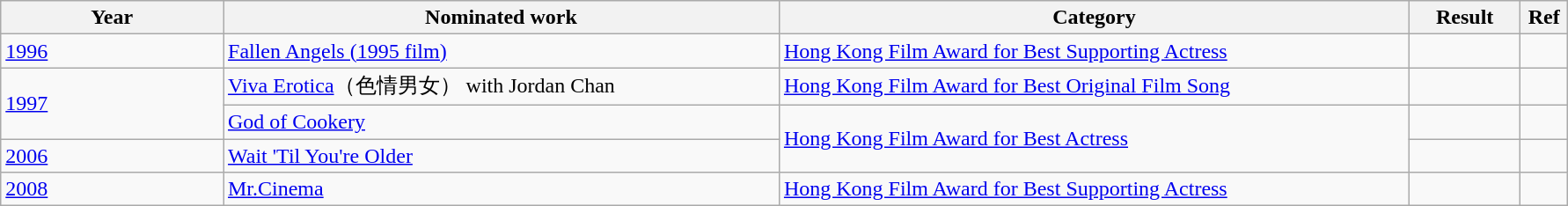<table class="wikitable"  width="94%">
<tr>
<th width="12%">Year</th>
<th width="30%">Nominated work</th>
<th width="34%">Category</th>
<th width="6%">Result</th>
<th width="2%">Ref</th>
</tr>
<tr>
<td><a href='#'>1996</a></td>
<td><a href='#'>Fallen Angels (1995 film)</a></td>
<td><a href='#'>Hong Kong Film Award for Best Supporting Actress</a></td>
<td></td>
<td></td>
</tr>
<tr>
<td rowspan=2><a href='#'>1997</a></td>
<td><a href='#'>Viva Erotica</a>（色情男女） with Jordan Chan</td>
<td><a href='#'>Hong Kong Film Award for Best Original Film Song</a></td>
<td></td>
<td></td>
</tr>
<tr>
<td><a href='#'>God of Cookery</a></td>
<td rowspan=2><a href='#'>Hong Kong Film Award for Best Actress</a></td>
<td></td>
<td></td>
</tr>
<tr>
<td><a href='#'>2006</a></td>
<td><a href='#'>Wait 'Til You're Older</a></td>
<td></td>
<td></td>
</tr>
<tr>
<td><a href='#'>2008</a></td>
<td><a href='#'>Mr.Cinema</a></td>
<td><a href='#'>Hong Kong Film Award for Best Supporting Actress</a></td>
<td></td>
<td></td>
</tr>
</table>
